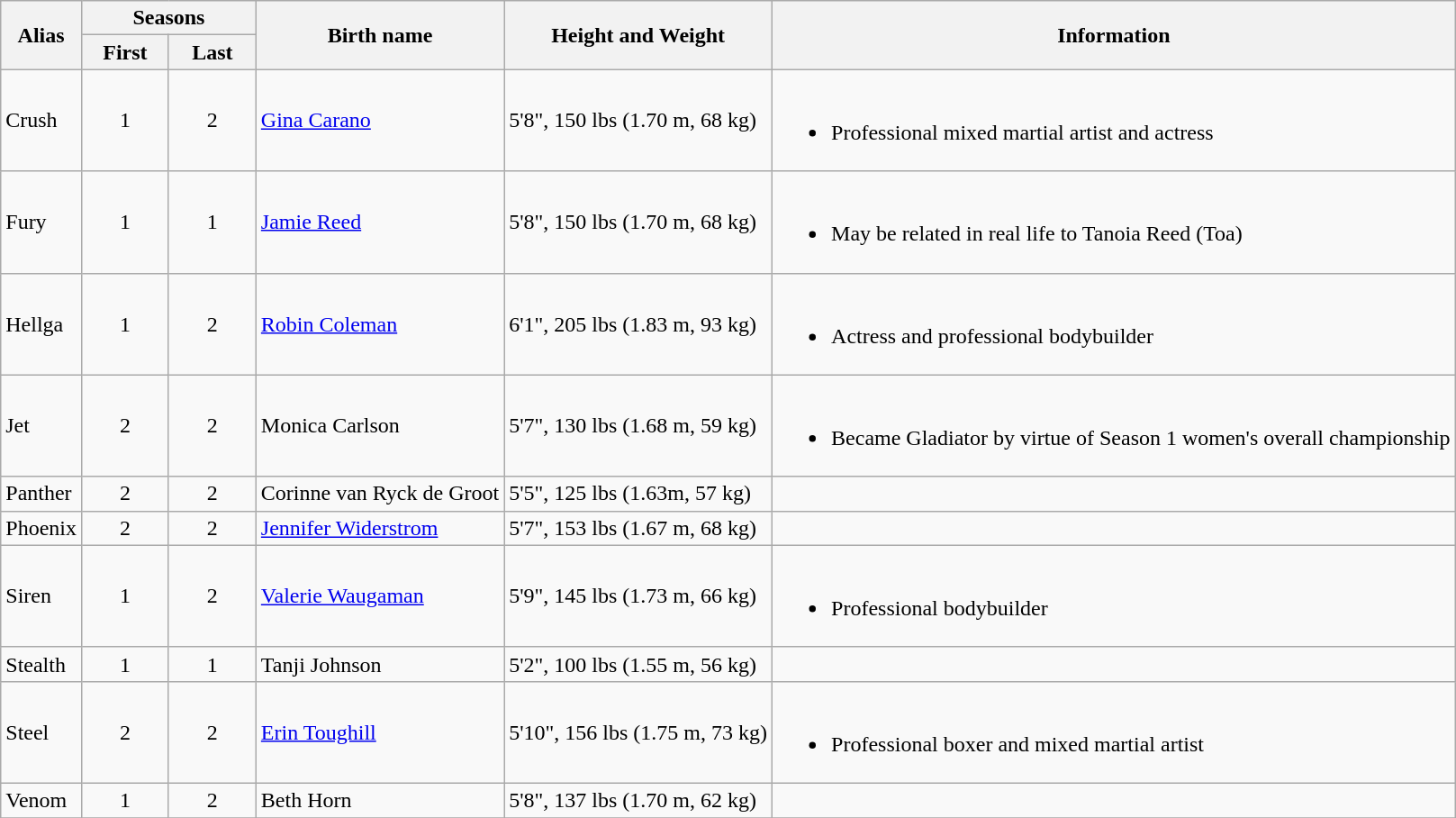<table class="wikitable">
<tr>
<th rowspan="2">Alias</th>
<th colspan="2">Seasons</th>
<th rowspan="2">Birth name</th>
<th rowspan="2">Height and Weight</th>
<th rowspan="2">Information</th>
</tr>
<tr>
<th width="6%">First</th>
<th width="6%">Last</th>
</tr>
<tr>
<td>Crush</td>
<td align="center">1</td>
<td align="center">2</td>
<td><a href='#'>Gina Carano</a></td>
<td>5'8", 150 lbs (1.70 m, 68 kg)</td>
<td><br><ul><li>Professional mixed martial artist and actress</li></ul></td>
</tr>
<tr>
<td>Fury</td>
<td align="center">1</td>
<td align="center">1</td>
<td><a href='#'>Jamie Reed</a></td>
<td>5'8", 150 lbs (1.70 m, 68 kg)</td>
<td><br><ul><li>May be related in real life to Tanoia Reed (Toa)</li></ul></td>
</tr>
<tr>
<td>Hellga</td>
<td align="center">1</td>
<td align="center">2</td>
<td><a href='#'>Robin Coleman</a></td>
<td>6'1", 205 lbs (1.83 m, 93 kg)</td>
<td><br><ul><li>Actress and professional bodybuilder</li></ul></td>
</tr>
<tr>
<td>Jet</td>
<td align="center">2</td>
<td align="center">2</td>
<td>Monica Carlson</td>
<td>5'7", 130 lbs (1.68 m, 59 kg)</td>
<td><br><ul><li>Became Gladiator by virtue of Season 1 women's overall championship</li></ul></td>
</tr>
<tr>
<td>Panther</td>
<td align="center">2</td>
<td align="center">2</td>
<td>Corinne van Ryck de Groot</td>
<td>5'5", 125 lbs (1.63m, 57 kg)</td>
<td></td>
</tr>
<tr>
<td>Phoenix</td>
<td align="center">2</td>
<td align="center">2</td>
<td><a href='#'>Jennifer Widerstrom</a></td>
<td>5'7", 153 lbs (1.67 m, 68 kg)</td>
<td></td>
</tr>
<tr>
<td>Siren</td>
<td align="center">1</td>
<td align="center">2</td>
<td><a href='#'>Valerie Waugaman</a></td>
<td>5'9", 145 lbs (1.73 m, 66 kg)</td>
<td><br><ul><li>Professional bodybuilder</li></ul></td>
</tr>
<tr>
<td>Stealth</td>
<td align="center">1</td>
<td align="center">1</td>
<td>Tanji Johnson</td>
<td>5'2", 100 lbs (1.55 m, 56 kg)</td>
<td></td>
</tr>
<tr>
<td>Steel</td>
<td align="center">2</td>
<td align="center">2</td>
<td><a href='#'>Erin Toughill</a></td>
<td>5'10", 156 lbs (1.75 m, 73 kg)</td>
<td><br><ul><li>Professional boxer and mixed martial artist</li></ul></td>
</tr>
<tr>
<td>Venom</td>
<td align="center">1</td>
<td align="center">2</td>
<td>Beth Horn</td>
<td>5'8", 137 lbs (1.70 m, 62 kg)</td>
<td></td>
</tr>
<tr>
</tr>
</table>
